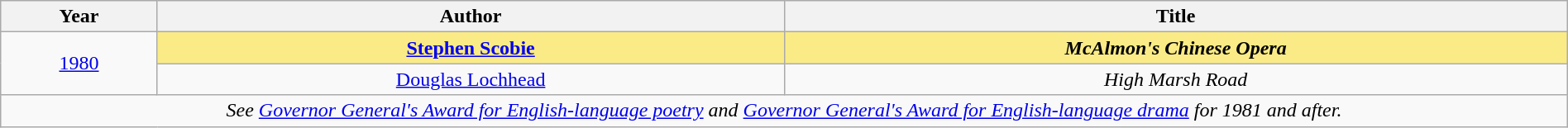<table class="wikitable" width="100%">
<tr>
<th>Year</th>
<th width="40%">Author</th>
<th width="50%">Title</th>
</tr>
<tr>
<td align="center" rowspan=2><a href='#'>1980</a></td>
<td align="center" style="background:#FAEB86"><strong><a href='#'>Stephen Scobie</a></strong></td>
<td align="center" style="background:#FAEB86"><strong><em>McAlmon's Chinese Opera</em></strong></td>
</tr>
<tr>
<td align="center"><a href='#'>Douglas Lochhead</a></td>
<td align="center"><em>High Marsh Road</em></td>
</tr>
<tr>
<td align="center" colspan=3><em>See <a href='#'>Governor General's Award for English-language poetry</a> and <a href='#'>Governor General's Award for English-language drama</a> for 1981 and after.</em></td>
</tr>
</table>
